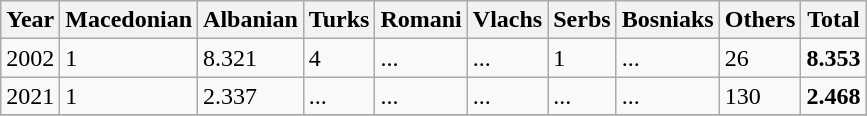<table class="wikitable">
<tr>
<th>Year</th>
<th>Macedonian</th>
<th>Albanian</th>
<th>Turks</th>
<th>Romani</th>
<th>Vlachs</th>
<th>Serbs</th>
<th>Bosniaks</th>
<th><abbr>Others</abbr></th>
<th>Total</th>
</tr>
<tr>
<td>2002</td>
<td>1</td>
<td>8.321</td>
<td>4</td>
<td>...</td>
<td>...</td>
<td>1</td>
<td>...</td>
<td>26</td>
<td><strong>8.353</strong></td>
</tr>
<tr>
<td>2021</td>
<td>1</td>
<td>2.337</td>
<td>...</td>
<td>...</td>
<td>...</td>
<td>...</td>
<td>...</td>
<td>130</td>
<td><strong>2.468</strong></td>
</tr>
<tr>
</tr>
</table>
